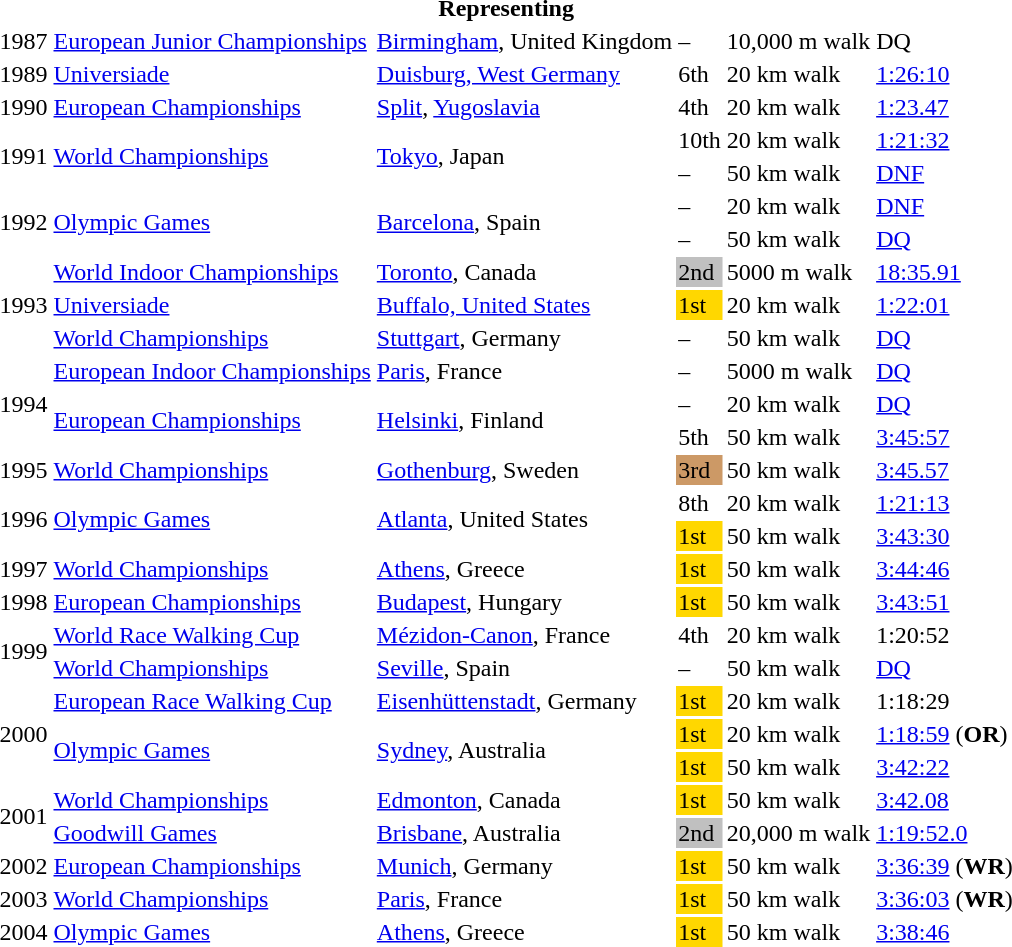<table>
<tr>
<th colspan="6">Representing </th>
</tr>
<tr>
<td>1987</td>
<td><a href='#'>European Junior Championships</a></td>
<td><a href='#'>Birmingham</a>, United Kingdom</td>
<td>–</td>
<td>10,000 m walk</td>
<td>DQ</td>
</tr>
<tr>
<td>1989</td>
<td><a href='#'>Universiade</a></td>
<td><a href='#'>Duisburg, West Germany</a></td>
<td>6th</td>
<td>20 km walk</td>
<td><a href='#'>1:26:10</a></td>
</tr>
<tr>
<td>1990</td>
<td><a href='#'>European Championships</a></td>
<td><a href='#'>Split</a>, <a href='#'>Yugoslavia</a></td>
<td>4th</td>
<td>20 km walk</td>
<td><a href='#'>1:23.47</a></td>
</tr>
<tr>
<td rowspan=2>1991</td>
<td rowspan=2><a href='#'>World Championships</a></td>
<td rowspan=2><a href='#'>Tokyo</a>, Japan</td>
<td>10th</td>
<td>20 km walk</td>
<td><a href='#'>1:21:32</a></td>
</tr>
<tr>
<td>–</td>
<td>50 km walk</td>
<td><a href='#'>DNF</a></td>
</tr>
<tr>
<td rowspan=2>1992</td>
<td rowspan=2><a href='#'>Olympic Games</a></td>
<td rowspan=2><a href='#'>Barcelona</a>, Spain</td>
<td>–</td>
<td>20 km walk</td>
<td><a href='#'>DNF</a></td>
</tr>
<tr>
<td>–</td>
<td>50 km walk</td>
<td><a href='#'>DQ</a></td>
</tr>
<tr>
<td rowspan=3>1993</td>
<td><a href='#'>World Indoor Championships</a></td>
<td><a href='#'>Toronto</a>, Canada</td>
<td bgcolor=silver>2nd</td>
<td>5000 m walk</td>
<td><a href='#'>18:35.91</a></td>
</tr>
<tr>
<td><a href='#'>Universiade</a></td>
<td><a href='#'>Buffalo, United States</a></td>
<td bgcolor=gold>1st</td>
<td>20 km walk</td>
<td><a href='#'>1:22:01</a></td>
</tr>
<tr>
<td><a href='#'>World Championships</a></td>
<td><a href='#'>Stuttgart</a>, Germany</td>
<td>–</td>
<td>50 km walk</td>
<td><a href='#'>DQ</a></td>
</tr>
<tr>
<td rowspan=3>1994</td>
<td><a href='#'>European Indoor Championships</a></td>
<td><a href='#'>Paris</a>, France</td>
<td>–</td>
<td>5000 m walk</td>
<td><a href='#'>DQ</a></td>
</tr>
<tr>
<td rowspan=2><a href='#'>European Championships</a></td>
<td rowspan=2><a href='#'>Helsinki</a>, Finland</td>
<td>–</td>
<td>20 km walk</td>
<td><a href='#'>DQ</a></td>
</tr>
<tr>
<td>5th</td>
<td>50 km walk</td>
<td><a href='#'>3:45:57</a></td>
</tr>
<tr>
<td>1995</td>
<td><a href='#'>World Championships</a></td>
<td><a href='#'>Gothenburg</a>, Sweden</td>
<td bgcolor=cc9966>3rd</td>
<td>50 km walk</td>
<td><a href='#'>3:45.57</a></td>
</tr>
<tr>
<td rowspan=2>1996</td>
<td rowspan=2><a href='#'>Olympic Games</a></td>
<td rowspan=2><a href='#'>Atlanta</a>, United States</td>
<td>8th</td>
<td>20 km walk</td>
<td><a href='#'>1:21:13</a></td>
</tr>
<tr>
<td bgcolor=gold>1st</td>
<td>50 km walk</td>
<td><a href='#'>3:43:30</a></td>
</tr>
<tr>
<td>1997</td>
<td><a href='#'>World Championships</a></td>
<td><a href='#'>Athens</a>, Greece</td>
<td bgcolor=gold>1st</td>
<td>50 km walk</td>
<td><a href='#'>3:44:46</a></td>
</tr>
<tr>
<td>1998</td>
<td><a href='#'>European Championships</a></td>
<td><a href='#'>Budapest</a>, Hungary</td>
<td bgcolor=gold>1st</td>
<td>50 km walk</td>
<td><a href='#'>3:43:51</a></td>
</tr>
<tr>
<td rowspan=2>1999</td>
<td><a href='#'>World Race Walking Cup</a></td>
<td><a href='#'>Mézidon-Canon</a>, France</td>
<td>4th</td>
<td>20 km walk</td>
<td>1:20:52</td>
</tr>
<tr>
<td><a href='#'>World Championships</a></td>
<td><a href='#'>Seville</a>, Spain</td>
<td>–</td>
<td>50 km walk</td>
<td><a href='#'>DQ</a></td>
</tr>
<tr>
<td rowspan=3>2000</td>
<td><a href='#'>European Race Walking Cup</a></td>
<td><a href='#'>Eisenhüttenstadt</a>, Germany</td>
<td bgcolor=gold>1st</td>
<td>20 km walk</td>
<td>1:18:29</td>
</tr>
<tr>
<td rowspan=2><a href='#'>Olympic Games</a></td>
<td rowspan=2><a href='#'>Sydney</a>, Australia</td>
<td bgcolor=gold>1st</td>
<td>20 km walk</td>
<td><a href='#'>1:18:59</a> (<strong>OR</strong>)</td>
</tr>
<tr>
<td bgcolor=gold>1st</td>
<td>50 km walk</td>
<td><a href='#'>3:42:22</a></td>
</tr>
<tr>
<td rowspan=2>2001</td>
<td><a href='#'>World Championships</a></td>
<td><a href='#'>Edmonton</a>, Canada</td>
<td bgcolor=gold>1st</td>
<td>50 km walk</td>
<td><a href='#'>3:42.08</a></td>
</tr>
<tr>
<td><a href='#'>Goodwill Games</a></td>
<td><a href='#'>Brisbane</a>, Australia</td>
<td bgcolor=silver>2nd</td>
<td>20,000 m walk</td>
<td><a href='#'>1:19:52.0</a></td>
</tr>
<tr>
<td>2002</td>
<td><a href='#'>European Championships</a></td>
<td><a href='#'>Munich</a>, Germany</td>
<td bgcolor=gold>1st</td>
<td>50 km walk</td>
<td><a href='#'>3:36:39</a> (<strong>WR</strong>)</td>
</tr>
<tr>
<td>2003</td>
<td><a href='#'>World Championships</a></td>
<td><a href='#'>Paris</a>, France</td>
<td bgcolor=gold>1st</td>
<td>50 km walk</td>
<td><a href='#'>3:36:03</a> (<strong>WR</strong>)</td>
</tr>
<tr>
<td>2004</td>
<td><a href='#'>Olympic Games</a></td>
<td><a href='#'>Athens</a>, Greece</td>
<td bgcolor=gold>1st</td>
<td>50 km walk</td>
<td><a href='#'>3:38:46</a></td>
</tr>
</table>
